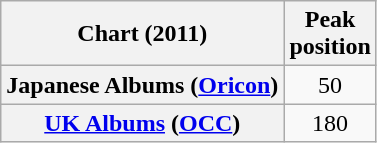<table class="wikitable sortable plainrowheaders" style="text-align:center">
<tr>
<th scope="col">Chart (2011)</th>
<th scope="col">Peak<br>position</th>
</tr>
<tr>
<th scope="row">Japanese Albums (<a href='#'>Oricon</a>)</th>
<td>50</td>
</tr>
<tr>
<th scope="row"><a href='#'>UK Albums</a> (<a href='#'>OCC</a>)</th>
<td>180</td>
</tr>
</table>
